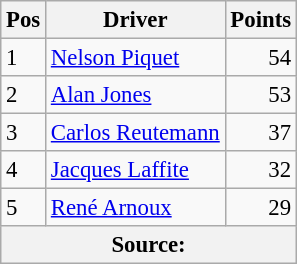<table class="wikitable" style="font-size: 95%;">
<tr>
<th>Pos</th>
<th>Driver</th>
<th>Points</th>
</tr>
<tr>
<td>1</td>
<td> <a href='#'>Nelson Piquet</a></td>
<td align="right">54</td>
</tr>
<tr>
<td>2</td>
<td> <a href='#'>Alan Jones</a></td>
<td align="right">53</td>
</tr>
<tr>
<td>3</td>
<td> <a href='#'>Carlos Reutemann</a></td>
<td align="right">37</td>
</tr>
<tr>
<td>4</td>
<td> <a href='#'>Jacques Laffite</a></td>
<td align="right">32</td>
</tr>
<tr>
<td>5</td>
<td> <a href='#'>René Arnoux</a></td>
<td align="right">29</td>
</tr>
<tr>
<th colspan=4>Source:</th>
</tr>
</table>
